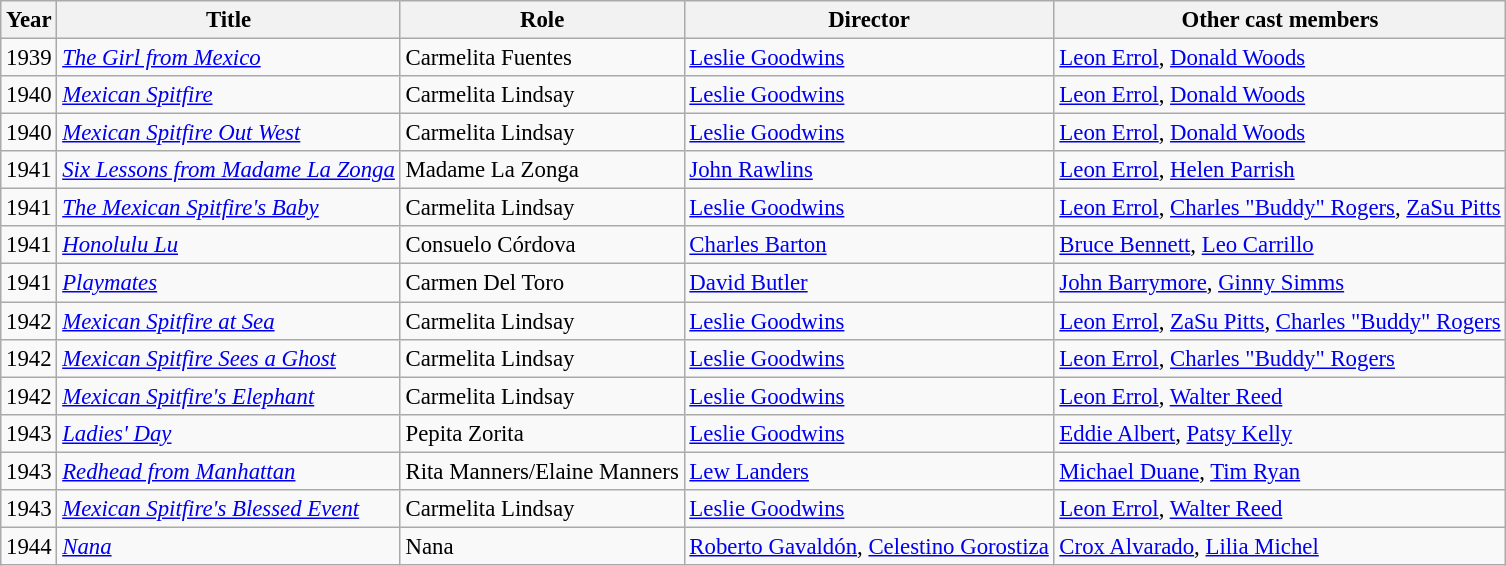<table class="wikitable" style="font-size: 95%;">
<tr>
<th>Year</th>
<th>Title</th>
<th>Role</th>
<th>Director</th>
<th>Other cast members</th>
</tr>
<tr>
<td>1939</td>
<td><em><a href='#'>The Girl from Mexico</a></em></td>
<td>Carmelita Fuentes</td>
<td><a href='#'>Leslie Goodwins</a></td>
<td><a href='#'>Leon Errol</a>, <a href='#'>Donald Woods</a></td>
</tr>
<tr>
<td>1940</td>
<td><em><a href='#'>Mexican Spitfire</a></em></td>
<td>Carmelita Lindsay</td>
<td><a href='#'>Leslie Goodwins</a></td>
<td><a href='#'>Leon Errol</a>, <a href='#'>Donald Woods</a></td>
</tr>
<tr>
<td>1940</td>
<td><em><a href='#'>Mexican Spitfire Out West</a></em></td>
<td>Carmelita Lindsay</td>
<td><a href='#'>Leslie Goodwins</a></td>
<td><a href='#'>Leon Errol</a>, <a href='#'>Donald Woods</a></td>
</tr>
<tr>
<td>1941</td>
<td><em><a href='#'>Six Lessons from Madame La Zonga</a></em></td>
<td>Madame La Zonga</td>
<td><a href='#'>John Rawlins</a></td>
<td><a href='#'>Leon Errol</a>, <a href='#'>Helen Parrish</a></td>
</tr>
<tr>
<td>1941</td>
<td><em><a href='#'>The Mexican Spitfire's Baby</a></em></td>
<td>Carmelita Lindsay</td>
<td><a href='#'>Leslie Goodwins</a></td>
<td><a href='#'>Leon Errol</a>, <a href='#'>Charles "Buddy" Rogers</a>, <a href='#'>ZaSu Pitts</a></td>
</tr>
<tr>
<td>1941</td>
<td><em><a href='#'>Honolulu Lu</a></em></td>
<td>Consuelo Córdova</td>
<td><a href='#'>Charles Barton</a></td>
<td><a href='#'>Bruce Bennett</a>, <a href='#'>Leo Carrillo</a></td>
</tr>
<tr>
<td>1941</td>
<td><em><a href='#'>Playmates</a></em></td>
<td>Carmen Del Toro</td>
<td><a href='#'>David Butler</a></td>
<td><a href='#'>John Barrymore</a>, <a href='#'>Ginny Simms</a></td>
</tr>
<tr>
<td>1942</td>
<td><em><a href='#'>Mexican Spitfire at Sea</a></em></td>
<td>Carmelita Lindsay</td>
<td><a href='#'>Leslie Goodwins</a></td>
<td><a href='#'>Leon Errol</a>, <a href='#'>ZaSu Pitts</a>, <a href='#'>Charles "Buddy" Rogers</a></td>
</tr>
<tr>
<td>1942</td>
<td><em><a href='#'>Mexican Spitfire Sees a Ghost</a></em></td>
<td>Carmelita Lindsay</td>
<td><a href='#'>Leslie Goodwins</a></td>
<td><a href='#'>Leon Errol</a>, <a href='#'>Charles "Buddy" Rogers</a></td>
</tr>
<tr>
<td>1942</td>
<td><em><a href='#'>Mexican Spitfire's Elephant</a></em></td>
<td>Carmelita Lindsay</td>
<td><a href='#'>Leslie Goodwins</a></td>
<td><a href='#'>Leon Errol</a>, <a href='#'>Walter Reed</a></td>
</tr>
<tr>
<td>1943</td>
<td><em><a href='#'>Ladies' Day</a></em></td>
<td>Pepita Zorita</td>
<td><a href='#'>Leslie Goodwins</a></td>
<td><a href='#'>Eddie Albert</a>, <a href='#'>Patsy Kelly</a></td>
</tr>
<tr>
<td>1943</td>
<td><em><a href='#'>Redhead from Manhattan</a></em></td>
<td>Rita Manners/Elaine Manners</td>
<td><a href='#'>Lew Landers</a></td>
<td><a href='#'>Michael Duane</a>, <a href='#'>Tim Ryan</a></td>
</tr>
<tr>
<td>1943</td>
<td><em><a href='#'>Mexican Spitfire's Blessed Event</a></em></td>
<td>Carmelita Lindsay</td>
<td><a href='#'>Leslie Goodwins</a></td>
<td><a href='#'>Leon Errol</a>, <a href='#'>Walter Reed</a></td>
</tr>
<tr>
<td>1944</td>
<td><em><a href='#'>Nana</a></em></td>
<td>Nana</td>
<td><a href='#'>Roberto Gavaldón</a>, <a href='#'>Celestino Gorostiza</a></td>
<td><a href='#'>Crox Alvarado</a>, <a href='#'>Lilia Michel</a></td>
</tr>
</table>
